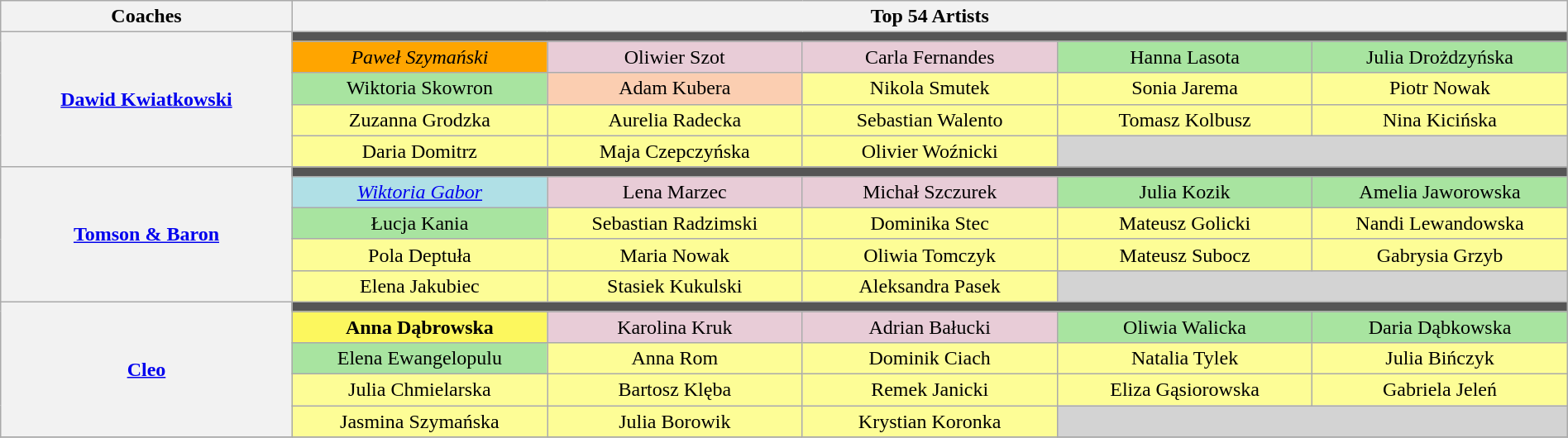<table class="wikitable" style="text-align:center; width:100%;">
<tr>
<th scope="col" width="16%">Coaches</th>
<th scope="col" width="84%" colspan="10">Top 54 Artists</th>
</tr>
<tr>
<th rowspan="5"><a href='#'>Dawid Kwiatkowski</a></th>
<td colspan="6" style="background:#555555"></td>
</tr>
<tr>
<td style="background:orange" width="14%"><em>Paweł Szymański</em></td>
<td style="background:#E8CCD7" width="14%">Oliwier Szot</td>
<td style="background:#E8CCD7" width="14%">Carla Fernandes</td>
<td style="background:#A8E4A0" width="14%">Hanna Lasota</td>
<td style="background:#A8E4A0" width="14%">Julia Drożdzyńska</td>
</tr>
<tr>
<td style="background:#A8E4A0">Wiktoria Skowron</td>
<td style="background:#FBCEB1">Adam Kubera</td>
<td style="background:#FDFD96">Nikola Smutek</td>
<td style="background:#FDFD96">Sonia Jarema</td>
<td style="background:#FDFD96">Piotr Nowak</td>
</tr>
<tr>
<td style="background:#FDFD96">Zuzanna Grodzka</td>
<td style="background:#FDFD96">Aurelia Radecka</td>
<td style="background:#FDFD96">Sebastian Walento</td>
<td style="background:#FDFD96">Tomasz Kolbusz</td>
<td style="background:#FDFD96">Nina Kicińska</td>
</tr>
<tr>
<td style="background:#FDFD96">Daria Domitrz</td>
<td style="background:#FDFD96">Maja Czepczyńska</td>
<td style="background:#FDFD96">Olivier Woźnicki</td>
<td colspan="2" style="background:lightgrey;"></td>
</tr>
<tr>
<th rowspan="5"><a href='#'>Tomson & Baron</a></th>
<td colspan="6" style="background:#555555"></td>
</tr>
<tr>
<td style="background:#B0E0E6" width="14%"><em><a href='#'>Wiktoria Gabor</a></em></td>
<td style="background:#E8CCD7" width="14%">Lena Marzec</td>
<td style="background:#E8CCD7" width="14%">Michał Szczurek</td>
<td style="background:#A8E4A0" width="14%">Julia Kozik</td>
<td style="background:#A8E4A0" width="14%">Amelia Jaworowska</td>
</tr>
<tr>
<td style="background:#A8E4A0">Łucja Kania</td>
<td style="background:#FDFD96">Sebastian Radzimski</td>
<td style="background:#FDFD96">Dominika Stec</td>
<td style="background:#FDFD96">Mateusz Golicki</td>
<td style="background:#FDFD96">Nandi Lewandowska</td>
</tr>
<tr>
<td style="background:#FDFD96">Pola Deptuła</td>
<td style="background:#FDFD96">Maria Nowak</td>
<td style="background:#FDFD96">Oliwia Tomczyk</td>
<td style="background:#FDFD96">Mateusz Subocz</td>
<td style="background:#FDFD96">Gabrysia Grzyb</td>
</tr>
<tr>
<td style="background:#FDFD96">Elena Jakubiec</td>
<td style="background:#FDFD96">Stasiek Kukulski</td>
<td style="background:#FDFD96">Aleksandra Pasek</td>
<td colspan="2" style="background:lightgrey;"></td>
</tr>
<tr>
<th rowspan="5"><a href='#'>Cleo</a></th>
<td colspan="6" style="background:#555555"></td>
</tr>
<tr>
<td style="background:#FCF75E" width="14%"><strong>Anna Dąbrowska</strong></td>
<td style="background:#E8CCD7" width="14%">Karolina Kruk</td>
<td style="background:#E8CCD7" width="14%">Adrian Bałucki</td>
<td style="background:#A8E4A0" width="14%">Oliwia Walicka</td>
<td style="background:#A8E4A0" width="14%">Daria Dąbkowska</td>
</tr>
<tr>
<td style="background:#A8E4A0">Elena Ewangelopulu</td>
<td style="background:#FDFD96">Anna Rom</td>
<td style="background:#FDFD96">Dominik Ciach</td>
<td style="background:#FDFD96">Natalia Tylek</td>
<td style="background:#FDFD96">Julia Bińczyk</td>
</tr>
<tr>
<td style="background:#FDFD96">Julia Chmielarska</td>
<td style="background:#FDFD96">Bartosz Klęba</td>
<td style="background:#FDFD96">Remek Janicki</td>
<td style="background:#FDFD96">Eliza Gąsiorowska</td>
<td style="background:#FDFD96">Gabriela Jeleń</td>
</tr>
<tr>
<td style="background:#FDFD96">Jasmina Szymańska</td>
<td style="background:#FDFD96">Julia Borowik</td>
<td style="background:#FDFD96">Krystian Koronka</td>
<td colspan="2" style="background:lightgrey;"></td>
</tr>
<tr>
</tr>
</table>
